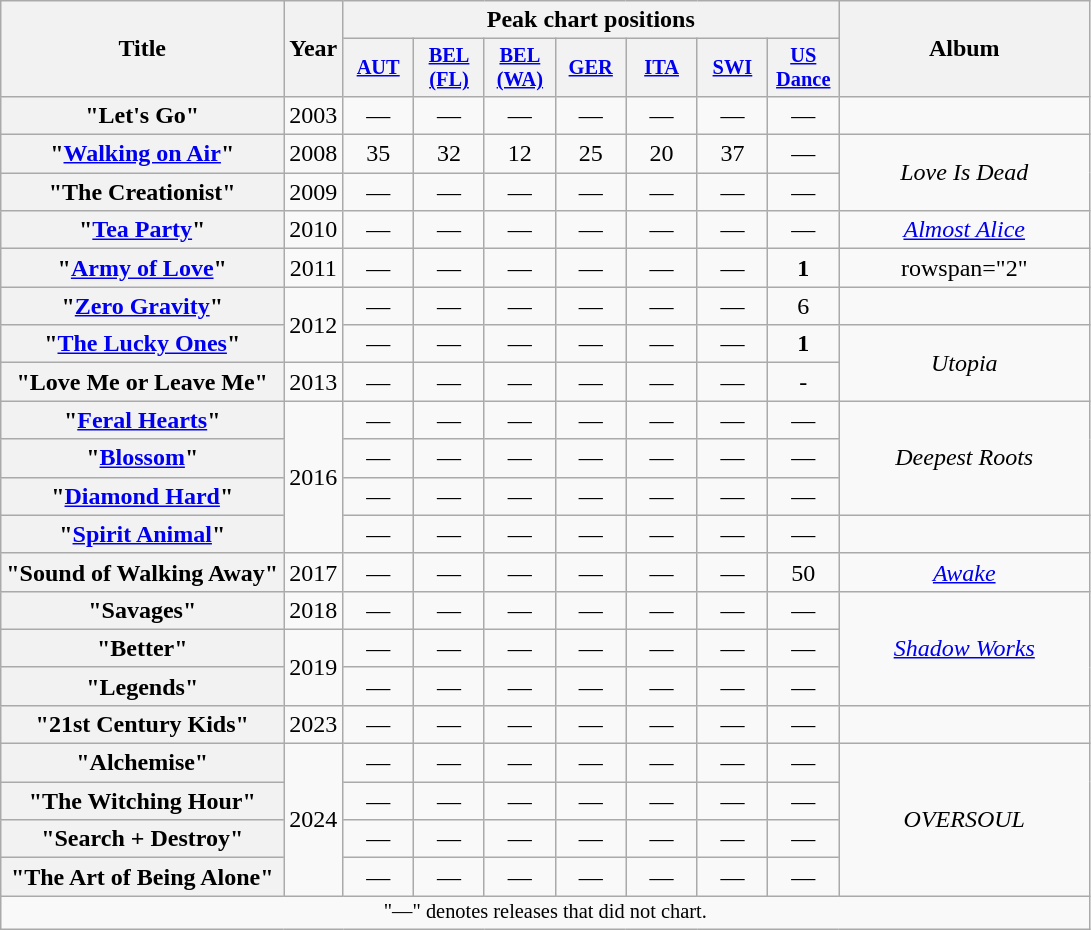<table class="wikitable plainrowheaders" style="text-align:center">
<tr>
<th scope="col" rowspan="2">Title</th>
<th scope="col" rowspan="2">Year</th>
<th scope="col" colspan="7">Peak chart positions</th>
<th scope="col" rowspan="2" style="width:10em;">Album</th>
</tr>
<tr>
<th style="width:3em;font-size:85%"><a href='#'>AUT</a><br></th>
<th style="width:3em;font-size:85%"><a href='#'>BEL (FL)</a><br></th>
<th style="width:3em;font-size:85%"><a href='#'>BEL (WA)</a><br></th>
<th style="width:3em;font-size:85%"><a href='#'>GER</a><br></th>
<th style="width:3em;font-size:85%"><a href='#'>ITA</a><br></th>
<th style="width:3em;font-size:85%"><a href='#'>SWI</a><br></th>
<th style="width:3em;font-size:85%"><a href='#'>US<br>Dance</a><br></th>
</tr>
<tr>
<th scope="row">"Let's Go"<br></th>
<td>2003</td>
<td>—</td>
<td>—</td>
<td>—</td>
<td>—</td>
<td>—</td>
<td>—</td>
<td>—</td>
<td></td>
</tr>
<tr>
<th scope="row">"<a href='#'>Walking on Air</a>"</th>
<td>2008</td>
<td>35</td>
<td>32</td>
<td>12</td>
<td>25</td>
<td>20</td>
<td>37</td>
<td>—</td>
<td rowspan="2"><em>Love Is Dead</em></td>
</tr>
<tr>
<th scope="row">"The Creationist"<br></th>
<td>2009</td>
<td>—</td>
<td>—</td>
<td>—</td>
<td>—</td>
<td>—</td>
<td>—</td>
<td>—</td>
</tr>
<tr>
<th scope="row">"<a href='#'>Tea Party</a>"</th>
<td>2010</td>
<td>—</td>
<td>—</td>
<td>—</td>
<td>—</td>
<td>—</td>
<td>—</td>
<td>—</td>
<td><em><a href='#'>Almost Alice</a></em></td>
</tr>
<tr>
<th scope="row">"<a href='#'>Army of Love</a>"</th>
<td>2011</td>
<td>—</td>
<td>—</td>
<td>—</td>
<td>—</td>
<td>—</td>
<td>—</td>
<td><strong>1</strong></td>
<td>rowspan="2" </td>
</tr>
<tr>
<th scope="row">"<a href='#'>Zero Gravity</a>"</th>
<td rowspan="2">2012</td>
<td>—</td>
<td>—</td>
<td>—</td>
<td>—</td>
<td>—</td>
<td>—</td>
<td>6</td>
</tr>
<tr>
<th scope="row">"<a href='#'>The Lucky Ones</a>"</th>
<td>—</td>
<td>—</td>
<td>—</td>
<td>—</td>
<td>—</td>
<td>—</td>
<td><strong>1</strong></td>
<td rowspan=2><em>Utopia</em></td>
</tr>
<tr>
<th scope="row">"Love Me or Leave Me"</th>
<td>2013</td>
<td>—</td>
<td>—</td>
<td>—</td>
<td>—</td>
<td>—</td>
<td>—</td>
<td>-</td>
</tr>
<tr>
<th scope="row">"<a href='#'>Feral Hearts</a>"</th>
<td rowspan="4">2016</td>
<td>—</td>
<td>—</td>
<td>—</td>
<td>—</td>
<td>—</td>
<td>—</td>
<td>—</td>
<td rowspan="3"><em>Deepest Roots</em></td>
</tr>
<tr>
<th scope="row">"<a href='#'>Blossom</a>"</th>
<td>—</td>
<td>—</td>
<td>—</td>
<td>—</td>
<td>—</td>
<td>—</td>
<td>—</td>
</tr>
<tr>
<th scope="row">"<a href='#'>Diamond Hard</a>"</th>
<td>—</td>
<td>—</td>
<td>—</td>
<td>—</td>
<td>—</td>
<td>—</td>
<td>—</td>
</tr>
<tr>
<th scope="row">"<a href='#'>Spirit Animal</a>"</th>
<td>—</td>
<td>—</td>
<td>—</td>
<td>—</td>
<td>—</td>
<td>—</td>
<td>—</td>
<td></td>
</tr>
<tr>
<th scope="row">"Sound of Walking Away"<br></th>
<td>2017</td>
<td>—</td>
<td>—</td>
<td>—</td>
<td>—</td>
<td>—</td>
<td>—</td>
<td>50</td>
<td><em><a href='#'>Awake</a></em></td>
</tr>
<tr>
<th scope="row">"Savages"</th>
<td>2018</td>
<td>—</td>
<td>—</td>
<td>—</td>
<td>—</td>
<td>—</td>
<td>—</td>
<td>—</td>
<td rowspan="3"><em><a href='#'>Shadow Works</a></em></td>
</tr>
<tr>
<th scope="row">"Better"</th>
<td rowspan="2">2019</td>
<td>—</td>
<td>—</td>
<td>—</td>
<td>—</td>
<td>—</td>
<td>—</td>
<td>—</td>
</tr>
<tr>
<th scope="row">"Legends"</th>
<td>—</td>
<td>—</td>
<td>—</td>
<td>—</td>
<td>—</td>
<td>—</td>
<td>—</td>
</tr>
<tr>
<th scope="row">"21st Century Kids"</th>
<td>2023</td>
<td>—</td>
<td>—</td>
<td>—</td>
<td>—</td>
<td>—</td>
<td>—</td>
<td>—</td>
<td></td>
</tr>
<tr>
<th scope="row">"Alchemise"</th>
<td rowspan=4>2024</td>
<td>—</td>
<td>—</td>
<td>—</td>
<td>—</td>
<td>—</td>
<td>—</td>
<td>—</td>
<td rowspan=4><em>OVERSOUL</em></td>
</tr>
<tr>
<th scope="row">"The Witching Hour"</th>
<td>—</td>
<td>—</td>
<td>—</td>
<td>—</td>
<td>—</td>
<td>—</td>
<td>—</td>
</tr>
<tr>
<th scope="row">"Search + Destroy"</th>
<td>—</td>
<td>—</td>
<td>—</td>
<td>—</td>
<td>—</td>
<td>—</td>
<td>—</td>
</tr>
<tr>
<th scope="row">"The Art of Being Alone"</th>
<td>—</td>
<td>—</td>
<td>—</td>
<td>—</td>
<td>—</td>
<td>—</td>
<td>—</td>
</tr>
<tr>
<td colspan="14" style="font-size: 85%">"—" denotes releases that did not chart.</td>
</tr>
</table>
